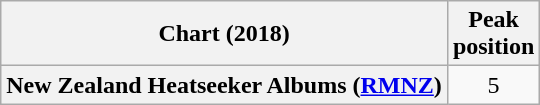<table class="wikitable plainrowheaders" style="text-align:center">
<tr>
<th scope="col">Chart (2018)</th>
<th scope="col">Peak<br>position</th>
</tr>
<tr>
<th scope="row">New Zealand Heatseeker Albums (<a href='#'>RMNZ</a>)</th>
<td>5</td>
</tr>
</table>
